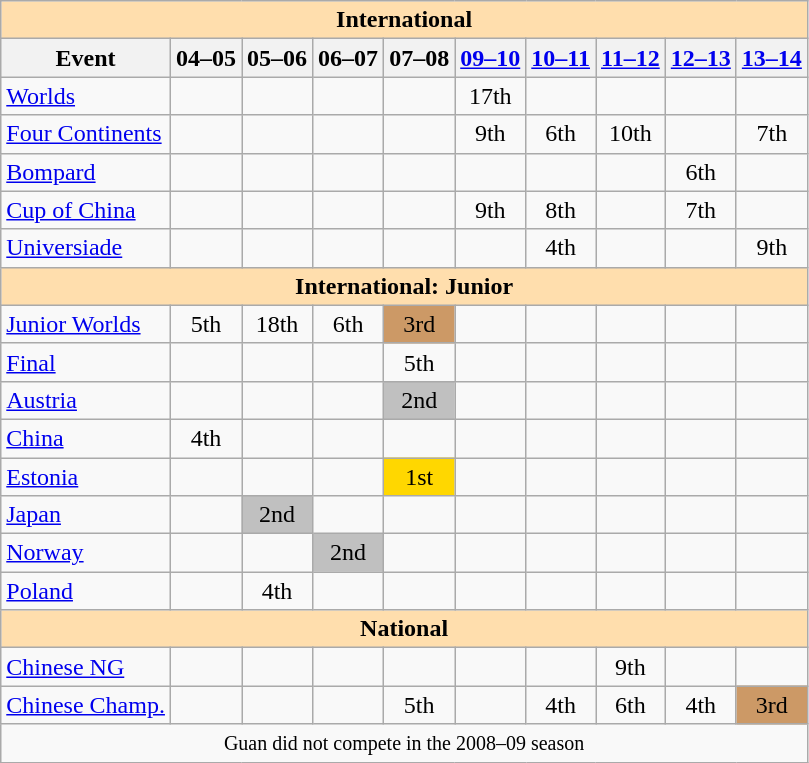<table class="wikitable" style="text-align:center">
<tr>
<th style="background-color: #ffdead;" colspan=10>International</th>
</tr>
<tr>
<th>Event</th>
<th>04–05</th>
<th>05–06</th>
<th>06–07</th>
<th>07–08</th>
<th><a href='#'>09–10</a></th>
<th><a href='#'>10–11</a></th>
<th><a href='#'>11–12</a></th>
<th><a href='#'>12–13</a></th>
<th><a href='#'>13–14</a></th>
</tr>
<tr>
<td align=left><a href='#'>Worlds</a></td>
<td></td>
<td></td>
<td></td>
<td></td>
<td>17th</td>
<td></td>
<td></td>
<td></td>
<td></td>
</tr>
<tr>
<td align=left><a href='#'>Four Continents</a></td>
<td></td>
<td></td>
<td></td>
<td></td>
<td>9th</td>
<td>6th</td>
<td>10th</td>
<td></td>
<td>7th</td>
</tr>
<tr>
<td align=left> <a href='#'>Bompard</a></td>
<td></td>
<td></td>
<td></td>
<td></td>
<td></td>
<td></td>
<td></td>
<td>6th</td>
<td></td>
</tr>
<tr>
<td align=left> <a href='#'>Cup of China</a></td>
<td></td>
<td></td>
<td></td>
<td></td>
<td>9th</td>
<td>8th</td>
<td></td>
<td>7th</td>
<td></td>
</tr>
<tr>
<td align=left><a href='#'>Universiade</a></td>
<td></td>
<td></td>
<td></td>
<td></td>
<td></td>
<td>4th</td>
<td></td>
<td></td>
<td>9th</td>
</tr>
<tr>
<th style="background-color: #ffdead;" colspan=10>International: Junior</th>
</tr>
<tr>
<td align=left><a href='#'>Junior Worlds</a></td>
<td>5th</td>
<td>18th</td>
<td>6th</td>
<td bgcolor=cc9966>3rd</td>
<td></td>
<td></td>
<td></td>
<td></td>
<td></td>
</tr>
<tr>
<td align=left> <a href='#'>Final</a></td>
<td></td>
<td></td>
<td></td>
<td>5th</td>
<td></td>
<td></td>
<td></td>
<td></td>
<td></td>
</tr>
<tr>
<td align=left> <a href='#'>Austria</a></td>
<td></td>
<td></td>
<td></td>
<td bgcolor=silver>2nd</td>
<td></td>
<td></td>
<td></td>
<td></td>
<td></td>
</tr>
<tr>
<td align=left> <a href='#'>China</a></td>
<td>4th</td>
<td></td>
<td></td>
<td></td>
<td></td>
<td></td>
<td></td>
<td></td>
<td></td>
</tr>
<tr>
<td align=left> <a href='#'>Estonia</a></td>
<td></td>
<td></td>
<td></td>
<td bgcolor=gold>1st</td>
<td></td>
<td></td>
<td></td>
<td></td>
<td></td>
</tr>
<tr>
<td align=left> <a href='#'>Japan</a></td>
<td></td>
<td bgcolor=silver>2nd</td>
<td></td>
<td></td>
<td></td>
<td></td>
<td></td>
<td></td>
<td></td>
</tr>
<tr>
<td align=left> <a href='#'>Norway</a></td>
<td></td>
<td></td>
<td bgcolor=silver>2nd</td>
<td></td>
<td></td>
<td></td>
<td></td>
<td></td>
<td></td>
</tr>
<tr>
<td align=left> <a href='#'>Poland</a></td>
<td></td>
<td>4th</td>
<td></td>
<td></td>
<td></td>
<td></td>
<td></td>
<td></td>
<td></td>
</tr>
<tr>
<th style="background-color: #ffdead;" colspan=10>National</th>
</tr>
<tr>
<td align=left><a href='#'>Chinese NG</a></td>
<td></td>
<td></td>
<td></td>
<td></td>
<td></td>
<td></td>
<td>9th</td>
<td></td>
<td></td>
</tr>
<tr>
<td align=left><a href='#'>Chinese Champ.</a></td>
<td></td>
<td></td>
<td></td>
<td>5th</td>
<td></td>
<td>4th</td>
<td>6th</td>
<td>4th</td>
<td bgcolor=cc9966>3rd</td>
</tr>
<tr>
<td colspan=10><small>Guan did not compete in the 2008–09 season</small></td>
</tr>
</table>
